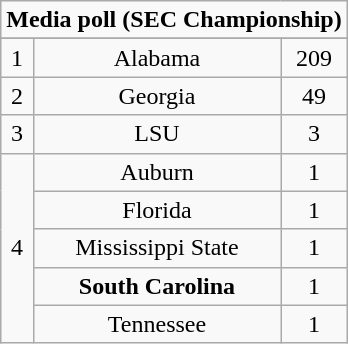<table class="wikitable">
<tr align="center">
<td align="center" Colspan="3"><strong>Media poll (SEC Championship)</strong></td>
</tr>
<tr align="center">
</tr>
<tr align="center">
<td>1</td>
<td>Alabama</td>
<td>209</td>
</tr>
<tr align="center">
<td>2</td>
<td>Georgia</td>
<td>49</td>
</tr>
<tr align="center">
<td>3</td>
<td>LSU</td>
<td>3</td>
</tr>
<tr align="center">
<td rowspan="5">4</td>
<td>Auburn</td>
<td>1</td>
</tr>
<tr align="center">
<td>Florida</td>
<td>1</td>
</tr>
<tr align="center">
<td>Mississippi State</td>
<td>1</td>
</tr>
<tr align="center">
<td><strong>South Carolina</strong></td>
<td>1</td>
</tr>
<tr align="center">
<td>Tennessee</td>
<td>1</td>
</tr>
</table>
